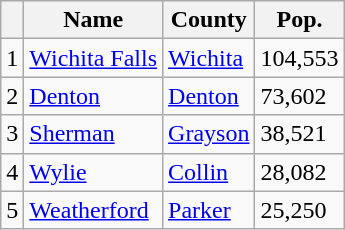<table class="wikitable sortable">
<tr>
<th></th>
<th>Name</th>
<th>County</th>
<th>Pop.</th>
</tr>
<tr>
<td>1</td>
<td><a href='#'>Wichita Falls</a></td>
<td><a href='#'>Wichita</a></td>
<td>104,553</td>
</tr>
<tr>
<td>2</td>
<td><a href='#'>Denton</a></td>
<td><a href='#'>Denton</a></td>
<td>73,602</td>
</tr>
<tr>
<td>3</td>
<td><a href='#'>Sherman</a></td>
<td><a href='#'>Grayson</a></td>
<td>38,521</td>
</tr>
<tr>
<td>4</td>
<td><a href='#'>Wylie</a></td>
<td><a href='#'>Collin</a></td>
<td>28,082</td>
</tr>
<tr>
<td>5</td>
<td><a href='#'>Weatherford</a></td>
<td><a href='#'>Parker</a></td>
<td>25,250</td>
</tr>
</table>
